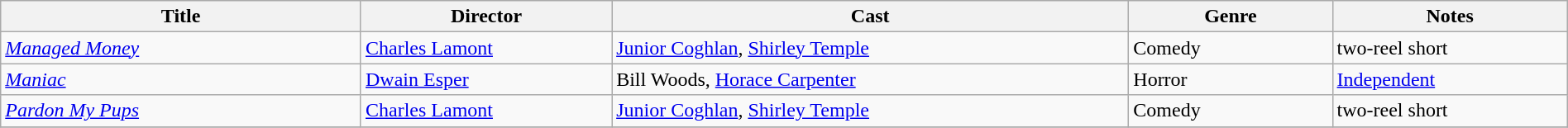<table class="wikitable" style="width:100%;">
<tr>
<th style="width:23%;">Title</th>
<th style="width:16%;">Director</th>
<th style="width:33%;">Cast</th>
<th style="width:13%;">Genre</th>
<th style="width:15%;">Notes</th>
</tr>
<tr>
<td><em><a href='#'>Managed Money</a></em></td>
<td><a href='#'>Charles Lamont</a></td>
<td><a href='#'>Junior Coghlan</a>, <a href='#'>Shirley Temple</a></td>
<td>Comedy</td>
<td>two-reel short</td>
</tr>
<tr>
<td><em><a href='#'>Maniac</a></em></td>
<td><a href='#'>Dwain Esper</a></td>
<td>Bill Woods, <a href='#'>Horace Carpenter</a></td>
<td>Horror</td>
<td><a href='#'>Independent</a></td>
</tr>
<tr>
<td><em><a href='#'>Pardon My Pups</a></em></td>
<td><a href='#'>Charles Lamont</a></td>
<td><a href='#'>Junior Coghlan</a>, <a href='#'>Shirley Temple</a></td>
<td>Comedy</td>
<td>two-reel short</td>
</tr>
<tr>
</tr>
</table>
